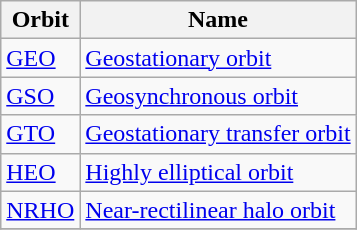<table class="wikitable sortable">
<tr>
<th>Orbit</th>
<th>Name</th>
</tr>
<tr>
<td><a href='#'>GEO</a></td>
<td><a href='#'>Geostationary orbit</a></td>
</tr>
<tr>
<td><a href='#'>GSO</a></td>
<td><a href='#'>Geosynchronous orbit</a></td>
</tr>
<tr>
<td><a href='#'>GTO</a></td>
<td><a href='#'>Geostationary transfer orbit</a></td>
</tr>
<tr>
<td><a href='#'>HEO</a></td>
<td><a href='#'>Highly elliptical orbit</a></td>
</tr>
<tr>
<td><a href='#'>NRHO</a></td>
<td><a href='#'>Near-rectilinear halo orbit</a></td>
</tr>
<tr>
</tr>
</table>
